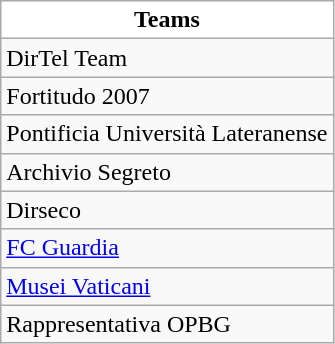<table class="wikitable" style="text-align:left">
<tr>
<th style="background:white">Teams</th>
</tr>
<tr>
<td>DirTel Team</td>
</tr>
<tr>
<td>Fortitudo 2007</td>
</tr>
<tr>
<td>Pontificia Università Lateranense</td>
</tr>
<tr>
<td>Archivio Segreto</td>
</tr>
<tr>
<td>Dirseco</td>
</tr>
<tr>
<td><a href='#'>FC Guardia</a></td>
</tr>
<tr>
<td><a href='#'>Musei Vaticani</a></td>
</tr>
<tr>
<td>Rappresentativa OPBG</td>
</tr>
</table>
